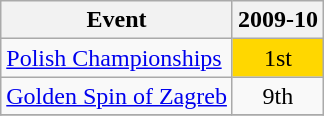<table class="wikitable">
<tr>
<th>Event</th>
<th>2009-10</th>
</tr>
<tr>
<td><a href='#'>Polish Championships</a></td>
<td align="center" bgcolor="gold">1st</td>
</tr>
<tr>
<td><a href='#'>Golden Spin of Zagreb</a></td>
<td align="center">9th</td>
</tr>
<tr>
</tr>
</table>
